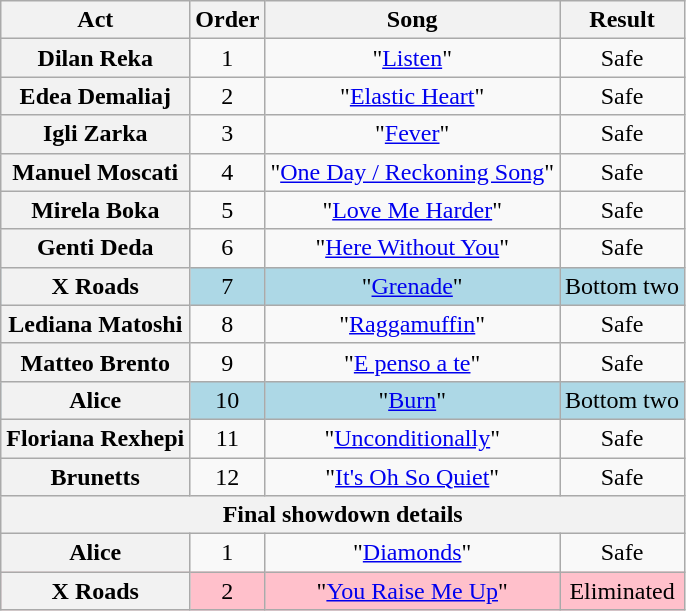<table class="wikitable plainrowheaders" style="text-align:center;">
<tr>
<th scope="col">Act</th>
<th scope="col">Order</th>
<th scope="col">Song</th>
<th scope="col">Result</th>
</tr>
<tr>
<th scope="row">Dilan Reka</th>
<td>1</td>
<td>"<a href='#'>Listen</a>"</td>
<td>Safe</td>
</tr>
<tr>
<th scope="row">Edea Demaliaj</th>
<td>2</td>
<td>"<a href='#'>Elastic Heart</a>"</td>
<td>Safe</td>
</tr>
<tr>
<th scope="row">Igli Zarka</th>
<td>3</td>
<td>"<a href='#'>Fever</a>"</td>
<td>Safe</td>
</tr>
<tr>
<th scope="row">Manuel Moscati</th>
<td>4</td>
<td>"<a href='#'>One Day / Reckoning Song</a>"</td>
<td>Safe</td>
</tr>
<tr>
<th scope="row">Mirela Boka</th>
<td>5</td>
<td>"<a href='#'>Love Me Harder</a>"</td>
<td>Safe</td>
</tr>
<tr>
<th scope="row">Genti Deda</th>
<td>6</td>
<td>"<a href='#'>Here Without You</a>"</td>
<td>Safe</td>
</tr>
<tr style="background:lightblue;">
<th scope="row">X Roads</th>
<td>7</td>
<td>"<a href='#'>Grenade</a>"</td>
<td>Bottom two</td>
</tr>
<tr>
<th scope="row">Lediana Matoshi</th>
<td>8</td>
<td>"<a href='#'>Raggamuffin</a>"</td>
<td>Safe</td>
</tr>
<tr>
<th scope="row">Matteo Brento</th>
<td>9</td>
<td>"<a href='#'>E penso a te</a>"</td>
<td>Safe</td>
</tr>
<tr style="background:lightblue;">
<th scope="row">Alice</th>
<td>10</td>
<td>"<a href='#'>Burn</a>"</td>
<td>Bottom two</td>
</tr>
<tr>
<th scope="row">Floriana Rexhepi</th>
<td>11</td>
<td>"<a href='#'>Unconditionally</a>"</td>
<td>Safe</td>
</tr>
<tr>
<th scope="row">Brunetts</th>
<td>12</td>
<td>"<a href='#'>It's Oh So Quiet</a>"</td>
<td>Safe</td>
</tr>
<tr>
<th colspan="5">Final showdown details</th>
</tr>
<tr>
<th scope="row">Alice</th>
<td>1</td>
<td>"<a href='#'>Diamonds</a>"</td>
<td>Safe</td>
</tr>
<tr style="background:pink;">
<th scope="row">X Roads</th>
<td>2</td>
<td>"<a href='#'>You Raise Me Up</a>"</td>
<td>Eliminated</td>
</tr>
</table>
